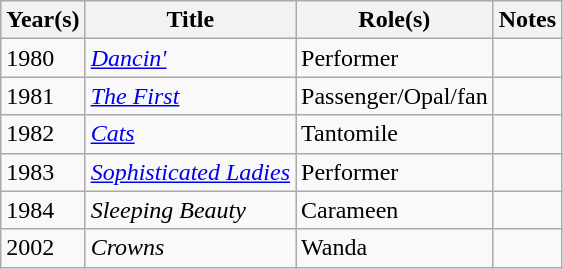<table class="wikitable">
<tr>
<th>Year(s)</th>
<th>Title</th>
<th>Role(s)</th>
<th>Notes</th>
</tr>
<tr>
<td>1980</td>
<td><em><a href='#'>Dancin'</a></em></td>
<td>Performer</td>
<td></td>
</tr>
<tr>
<td>1981</td>
<td><em><a href='#'>The First</a></em></td>
<td>Passenger/Opal/fan</td>
<td></td>
</tr>
<tr>
<td>1982</td>
<td><em><a href='#'>Cats</a></em></td>
<td>Tantomile</td>
<td></td>
</tr>
<tr>
<td>1983</td>
<td><em><a href='#'>Sophisticated Ladies</a></em></td>
<td>Performer</td>
<td></td>
</tr>
<tr>
<td>1984</td>
<td><em>Sleeping Beauty</em></td>
<td>Carameen</td>
<td></td>
</tr>
<tr>
<td>2002</td>
<td><em>Crowns</em></td>
<td>Wanda</td>
<td></td>
</tr>
</table>
